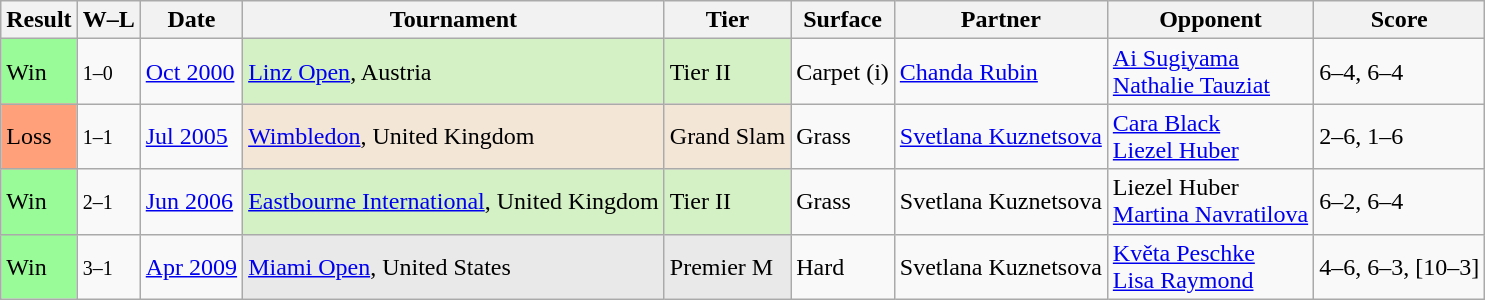<table class="sortable wikitable">
<tr>
<th>Result</th>
<th class="unsortable">W–L</th>
<th>Date</th>
<th>Tournament</th>
<th>Tier</th>
<th>Surface</th>
<th>Partner</th>
<th>Opponent</th>
<th class="unsortable">Score</th>
</tr>
<tr>
<td style="background:#98fb98;">Win</td>
<td><small>1–0</small></td>
<td><a href='#'>Oct 2000</a></td>
<td style="background:#d4f1c5;"><a href='#'>Linz Open</a>, Austria</td>
<td style="background:#d4f1c5;">Tier II</td>
<td>Carpet (i)</td>
<td> <a href='#'>Chanda Rubin</a></td>
<td> <a href='#'>Ai Sugiyama</a> <br>  <a href='#'>Nathalie Tauziat</a></td>
<td>6–4, 6–4</td>
</tr>
<tr>
<td style="background:#ffa07a;">Loss</td>
<td><small>1–1</small></td>
<td><a href='#'>Jul 2005</a></td>
<td bgcolor=f3e6d7><a href='#'>Wimbledon</a>, United Kingdom</td>
<td bgcolor=f3e6d7>Grand Slam</td>
<td>Grass</td>
<td> <a href='#'>Svetlana Kuznetsova</a></td>
<td> <a href='#'>Cara Black</a> <br>  <a href='#'>Liezel Huber</a></td>
<td>2–6, 1–6</td>
</tr>
<tr>
<td style="background:#98fb98;">Win</td>
<td><small>2–1</small></td>
<td><a href='#'>Jun 2006</a></td>
<td style="background:#d4f1c5;"><a href='#'>Eastbourne International</a>, United Kingdom</td>
<td style="background:#d4f1c5;">Tier II</td>
<td>Grass</td>
<td> Svetlana Kuznetsova</td>
<td> Liezel Huber <br>  <a href='#'>Martina Navratilova</a></td>
<td>6–2, 6–4</td>
</tr>
<tr>
<td style="background:#98fb98;">Win</td>
<td><small>3–1</small></td>
<td><a href='#'>Apr 2009</a></td>
<td style="background:#e9e9e9;"><a href='#'>Miami Open</a>, United States</td>
<td style="background:#e9e9e9;">Premier M</td>
<td>Hard</td>
<td> Svetlana Kuznetsova</td>
<td> <a href='#'>Květa Peschke</a> <br>  <a href='#'>Lisa Raymond</a></td>
<td>4–6, 6–3, [10–3]</td>
</tr>
</table>
